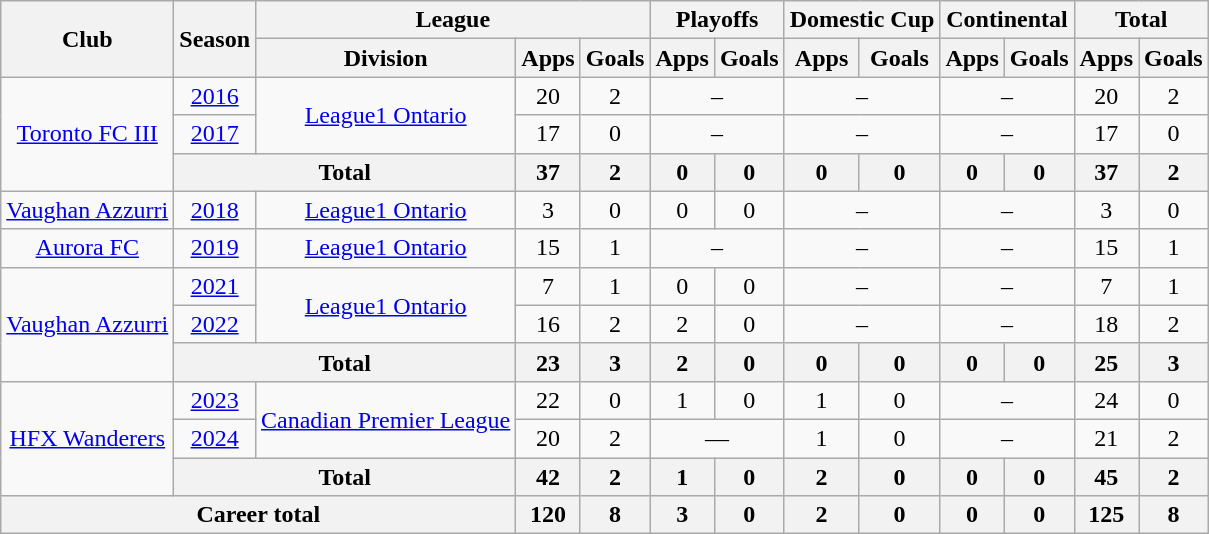<table class="wikitable" style="text-align: center">
<tr>
<th rowspan="2">Club</th>
<th rowspan="2">Season</th>
<th colspan="3">League</th>
<th colspan="2">Playoffs</th>
<th colspan="2">Domestic Cup</th>
<th colspan="2">Continental</th>
<th colspan="2">Total</th>
</tr>
<tr>
<th>Division</th>
<th>Apps</th>
<th>Goals</th>
<th>Apps</th>
<th>Goals</th>
<th>Apps</th>
<th>Goals</th>
<th>Apps</th>
<th>Goals</th>
<th>Apps</th>
<th>Goals</th>
</tr>
<tr>
<td rowspan=3><a href='#'>Toronto FC III</a></td>
<td><a href='#'>2016</a></td>
<td rowspan=2><a href='#'>League1 Ontario</a></td>
<td>20</td>
<td>2</td>
<td colspan="2">–</td>
<td colspan="2">–</td>
<td colspan="2">–</td>
<td>20</td>
<td>2</td>
</tr>
<tr>
<td><a href='#'>2017</a></td>
<td>17</td>
<td>0</td>
<td colspan="2">–</td>
<td colspan="2">–</td>
<td colspan="2">–</td>
<td>17</td>
<td>0</td>
</tr>
<tr>
<th colspan="2"><strong>Total</strong></th>
<th>37</th>
<th>2</th>
<th>0</th>
<th>0</th>
<th>0</th>
<th>0</th>
<th>0</th>
<th>0</th>
<th>37</th>
<th>2</th>
</tr>
<tr>
<td><a href='#'>Vaughan Azzurri</a></td>
<td><a href='#'>2018</a></td>
<td><a href='#'>League1 Ontario</a></td>
<td>3</td>
<td>0</td>
<td>0</td>
<td>0</td>
<td colspan="2">–</td>
<td colspan="2">–</td>
<td>3</td>
<td>0</td>
</tr>
<tr>
<td><a href='#'>Aurora FC</a></td>
<td><a href='#'>2019</a></td>
<td><a href='#'>League1 Ontario</a></td>
<td>15</td>
<td>1</td>
<td colspan="2">–</td>
<td colspan="2">–</td>
<td colspan="2">–</td>
<td>15</td>
<td>1</td>
</tr>
<tr>
<td rowspan=3><a href='#'>Vaughan Azzurri</a></td>
<td><a href='#'>2021</a></td>
<td rowspan=2><a href='#'>League1 Ontario</a></td>
<td>7</td>
<td>1</td>
<td>0</td>
<td>0</td>
<td colspan="2">–</td>
<td colspan="2">–</td>
<td>7</td>
<td>1</td>
</tr>
<tr>
<td><a href='#'>2022</a></td>
<td>16</td>
<td>2</td>
<td>2</td>
<td>0</td>
<td colspan="2">–</td>
<td colspan="2">–</td>
<td>18</td>
<td>2</td>
</tr>
<tr>
<th colspan="2"><strong>Total</strong></th>
<th>23</th>
<th>3</th>
<th>2</th>
<th>0</th>
<th>0</th>
<th>0</th>
<th>0</th>
<th>0</th>
<th>25</th>
<th>3</th>
</tr>
<tr>
<td rowspan=3><a href='#'>HFX Wanderers</a></td>
<td><a href='#'>2023</a></td>
<td rowspan=2><a href='#'>Canadian Premier League</a></td>
<td>22</td>
<td>0</td>
<td>1</td>
<td>0</td>
<td>1</td>
<td>0</td>
<td colspan="2">–</td>
<td>24</td>
<td>0</td>
</tr>
<tr>
<td><a href='#'>2024</a></td>
<td>20</td>
<td>2</td>
<td colspan="2">—</td>
<td>1</td>
<td>0</td>
<td colspan="2">–</td>
<td>21</td>
<td>2</td>
</tr>
<tr>
<th colspan="2"><strong>Total</strong></th>
<th>42</th>
<th>2</th>
<th>1</th>
<th>0</th>
<th>2</th>
<th>0</th>
<th>0</th>
<th>0</th>
<th>45</th>
<th>2</th>
</tr>
<tr>
<th colspan="3"><strong>Career total</strong></th>
<th>120</th>
<th>8</th>
<th>3</th>
<th>0</th>
<th>2</th>
<th>0</th>
<th>0</th>
<th>0</th>
<th>125</th>
<th>8</th>
</tr>
</table>
